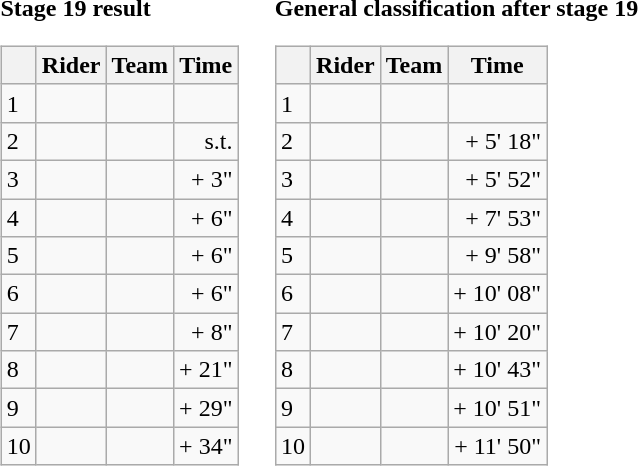<table>
<tr>
<td><strong>Stage 19 result</strong><br><table class="wikitable">
<tr>
<th></th>
<th>Rider</th>
<th>Team</th>
<th>Time</th>
</tr>
<tr>
<td>1</td>
<td></td>
<td></td>
<td align="right"></td>
</tr>
<tr>
<td>2</td>
<td> </td>
<td></td>
<td align="right">s.t.</td>
</tr>
<tr>
<td>3</td>
<td></td>
<td></td>
<td align="right">+ 3"</td>
</tr>
<tr>
<td>4</td>
<td></td>
<td></td>
<td align="right">+ 6"</td>
</tr>
<tr>
<td>5</td>
<td></td>
<td></td>
<td align="right">+ 6"</td>
</tr>
<tr>
<td>6</td>
<td></td>
<td></td>
<td align="right">+ 6"</td>
</tr>
<tr>
<td>7</td>
<td></td>
<td></td>
<td align="right">+ 8"</td>
</tr>
<tr>
<td>8</td>
<td> </td>
<td></td>
<td align="right">+ 21"</td>
</tr>
<tr>
<td>9</td>
<td></td>
<td></td>
<td align="right">+ 29"</td>
</tr>
<tr>
<td>10</td>
<td></td>
<td></td>
<td align="right">+ 34"</td>
</tr>
</table>
</td>
<td></td>
<td><strong>General classification after stage 19</strong><br><table class="wikitable">
<tr>
<th></th>
<th>Rider</th>
<th>Team</th>
<th>Time</th>
</tr>
<tr>
<td>1</td>
<td> </td>
<td></td>
<td align="right"></td>
</tr>
<tr>
<td>2</td>
<td></td>
<td></td>
<td align="right">+ 5' 18"</td>
</tr>
<tr>
<td>3</td>
<td></td>
<td></td>
<td align="right">+ 5' 52"</td>
</tr>
<tr>
<td>4</td>
<td></td>
<td></td>
<td align="right">+ 7' 53"</td>
</tr>
<tr>
<td>5</td>
<td></td>
<td></td>
<td align="right">+ 9' 58"</td>
</tr>
<tr>
<td>6</td>
<td></td>
<td></td>
<td align="right">+ 10' 08"</td>
</tr>
<tr>
<td>7</td>
<td> </td>
<td></td>
<td align="right">+ 10' 20"</td>
</tr>
<tr>
<td>8</td>
<td></td>
<td></td>
<td align="right">+ 10' 43"</td>
</tr>
<tr>
<td>9</td>
<td></td>
<td></td>
<td align="right">+ 10' 51"</td>
</tr>
<tr>
<td>10</td>
<td></td>
<td></td>
<td align="right">+ 11' 50"</td>
</tr>
</table>
</td>
</tr>
</table>
